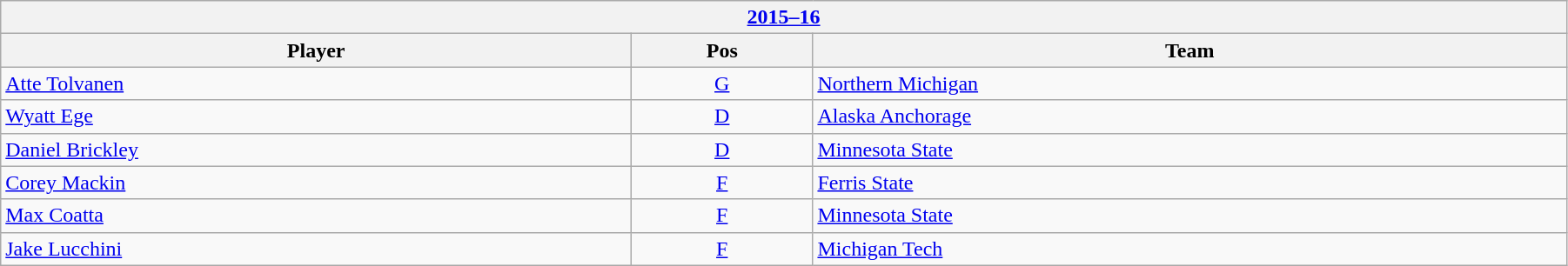<table class="wikitable" width=95%>
<tr>
<th colspan=3><a href='#'>2015–16</a></th>
</tr>
<tr>
<th>Player</th>
<th>Pos</th>
<th>Team</th>
</tr>
<tr>
<td><a href='#'>Atte Tolvanen</a></td>
<td align=center><a href='#'>G</a></td>
<td><a href='#'>Northern Michigan</a></td>
</tr>
<tr>
<td><a href='#'>Wyatt Ege</a></td>
<td align=center><a href='#'>D</a></td>
<td><a href='#'>Alaska Anchorage</a></td>
</tr>
<tr>
<td><a href='#'>Daniel Brickley</a></td>
<td align=center><a href='#'>D</a></td>
<td><a href='#'>Minnesota State</a></td>
</tr>
<tr>
<td><a href='#'>Corey Mackin</a></td>
<td align=center><a href='#'>F</a></td>
<td><a href='#'>Ferris State</a></td>
</tr>
<tr>
<td><a href='#'>Max Coatta</a></td>
<td align=center><a href='#'>F</a></td>
<td><a href='#'>Minnesota State</a></td>
</tr>
<tr>
<td><a href='#'>Jake Lucchini</a></td>
<td align=center><a href='#'>F</a></td>
<td><a href='#'>Michigan Tech</a></td>
</tr>
</table>
